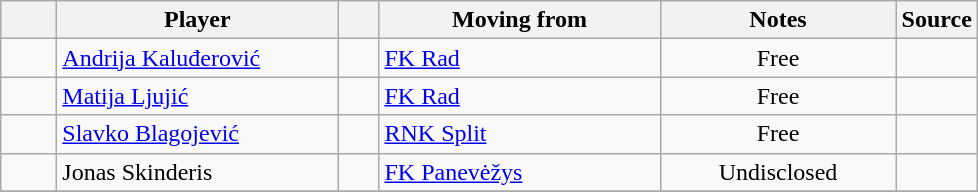<table class="wikitable sortable">
<tr>
<th style="width:30px;"></th>
<th style="width:180px;">Player</th>
<th style="width:20px;"></th>
<th style="width:180px;">Moving from</th>
<th style="width:150px;" class="unsortable">Notes</th>
<th style="width:20px;" class="unsortable">Source</th>
</tr>
<tr>
<td align=center></td>
<td> <a href='#'>Andrija Kaluđerović</a></td>
<td align=center></td>
<td> <a href='#'>FK Rad</a></td>
<td align=center>Free</td>
<td align=center></td>
</tr>
<tr>
<td align=center></td>
<td> <a href='#'>Matija Ljujić</a></td>
<td align=center></td>
<td> <a href='#'>FK Rad</a></td>
<td align=center>Free</td>
<td align=center></td>
</tr>
<tr>
<td align=center></td>
<td> <a href='#'>Slavko Blagojević</a></td>
<td align=center></td>
<td> <a href='#'>RNK Split</a></td>
<td align=center>Free</td>
<td align=center></td>
</tr>
<tr>
<td align=center></td>
<td> Jonas Skinderis</td>
<td align=center></td>
<td> <a href='#'>FK Panevėžys</a></td>
<td align=center>Undisclosed</td>
<td align=center></td>
</tr>
<tr>
</tr>
</table>
